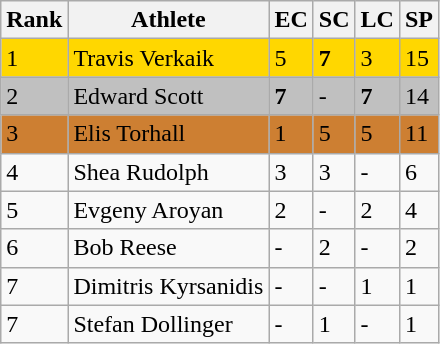<table class="wikitable">
<tr>
<th>Rank</th>
<th>Athlete</th>
<th>EC</th>
<th>SC</th>
<th>LC</th>
<th>SP</th>
</tr>
<tr>
<td style="background:#FFD700">1</td>
<td style="background:#FFD700"> Travis Verkaik</td>
<td style="background:#FFD700">5</td>
<td style="background:#FFD700"><strong>7</strong></td>
<td style="background:#FFD700">3</td>
<td style="background:#FFD700">15</td>
</tr>
<tr>
<td style="background:#C0C0C0">2</td>
<td style="background:#C0C0C0"> Edward Scott</td>
<td style="background:#C0C0C0"><strong>7</strong></td>
<td style="background:#C0C0C0">-</td>
<td style="background:#C0C0C0"><strong>7</strong></td>
<td style="background:#C0C0C0">14</td>
</tr>
<tr>
<td style="background:#CD7F32">3</td>
<td style="background:#CD7F32"> Elis Torhall</td>
<td style="background:#CD7F32">1</td>
<td style="background:#CD7F32">5</td>
<td style="background:#CD7F32">5</td>
<td style="background:#CD7F32">11</td>
</tr>
<tr>
<td>4</td>
<td> Shea Rudolph</td>
<td>3</td>
<td>3</td>
<td>-</td>
<td>6</td>
</tr>
<tr>
<td>5</td>
<td> Evgeny Aroyan</td>
<td>2</td>
<td>-</td>
<td>2</td>
<td>4</td>
</tr>
<tr>
<td>6</td>
<td> Bob Reese</td>
<td>-</td>
<td>2</td>
<td>-</td>
<td>2</td>
</tr>
<tr>
<td>7</td>
<td> Dimitris Kyrsanidis</td>
<td>-</td>
<td>-</td>
<td>1</td>
<td>1</td>
</tr>
<tr>
<td>7</td>
<td> Stefan Dollinger</td>
<td>-</td>
<td>1</td>
<td>-</td>
<td>1</td>
</tr>
</table>
